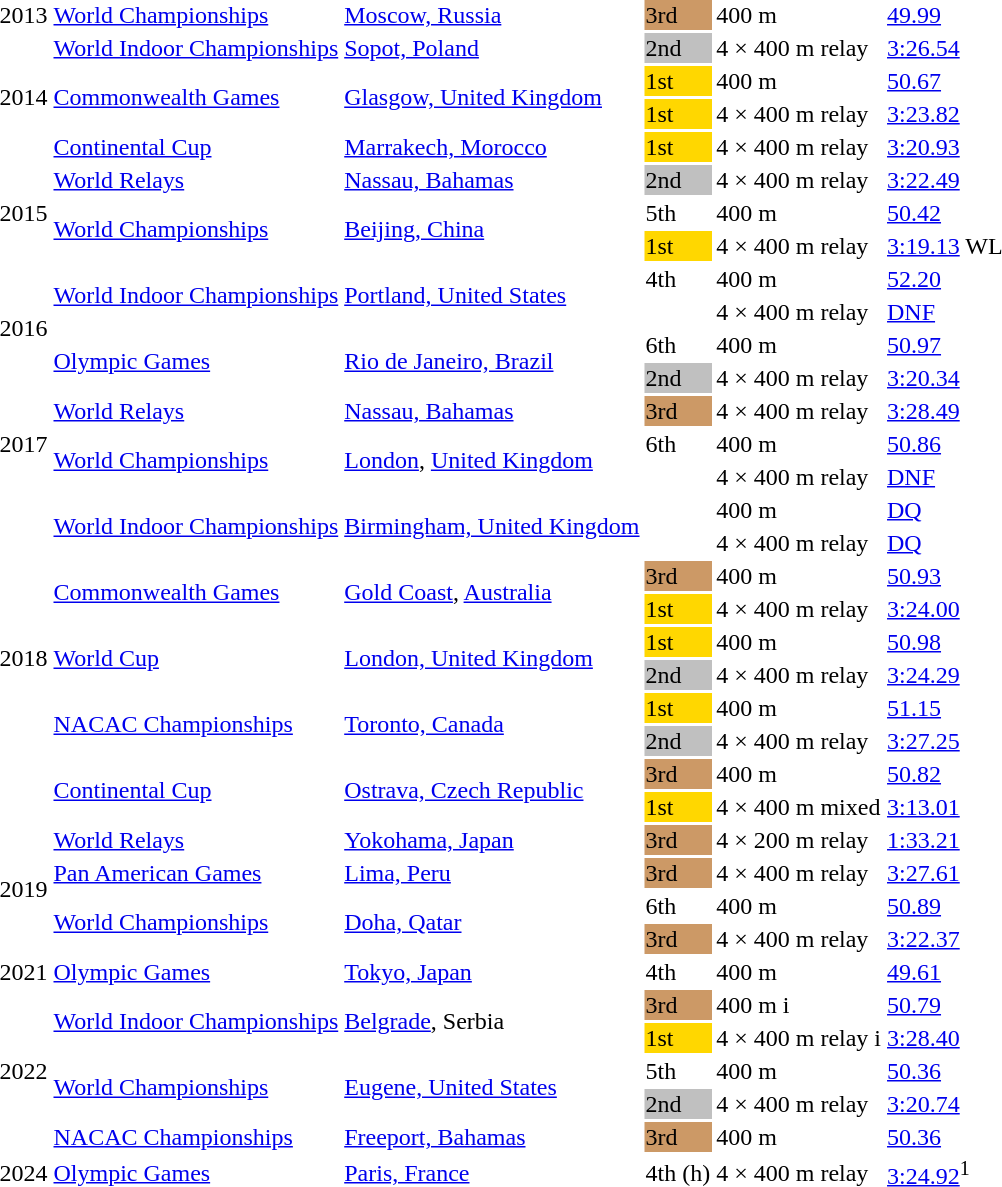<table>
<tr>
<td>2013</td>
<td><a href='#'>World Championships</a></td>
<td><a href='#'>Moscow, Russia</a></td>
<td bgcolor=cc9966>3rd</td>
<td>400 m</td>
<td><a href='#'>49.99</a></td>
</tr>
<tr>
<td rowspan=4>2014</td>
<td><a href='#'>World Indoor Championships</a></td>
<td><a href='#'>Sopot, Poland</a></td>
<td bgcolor=silver>2nd</td>
<td>4 × 400 m relay</td>
<td><a href='#'>3:26.54</a></td>
</tr>
<tr>
<td rowspan=2><a href='#'>Commonwealth Games</a></td>
<td rowspan=2><a href='#'>Glasgow, United Kingdom</a></td>
<td bgcolor=gold>1st</td>
<td>400 m</td>
<td><a href='#'>50.67</a></td>
</tr>
<tr>
<td bgcolor=gold>1st</td>
<td>4 × 400 m relay</td>
<td><a href='#'>3:23.82</a></td>
</tr>
<tr>
<td><a href='#'>Continental Cup</a></td>
<td><a href='#'>Marrakech, Morocco</a></td>
<td bgcolor=gold>1st</td>
<td>4 × 400 m relay</td>
<td><a href='#'>3:20.93</a>  </td>
</tr>
<tr>
<td rowspan=3>2015</td>
<td><a href='#'>World Relays</a></td>
<td><a href='#'>Nassau, Bahamas</a></td>
<td bgcolor=silver>2nd</td>
<td>4 × 400 m relay</td>
<td><a href='#'>3:22.49</a></td>
</tr>
<tr>
<td rowspan=2><a href='#'>World Championships</a></td>
<td rowspan=2><a href='#'>Beijing, China</a></td>
<td>5th</td>
<td>400 m</td>
<td><a href='#'>50.42</a></td>
</tr>
<tr>
<td bgcolor=gold>1st</td>
<td>4 × 400 m relay</td>
<td><a href='#'>3:19.13</a> WL</td>
</tr>
<tr>
<td rowspan=4>2016</td>
<td rowspan=2><a href='#'>World Indoor Championships</a></td>
<td rowspan=2><a href='#'>Portland, United States</a></td>
<td>4th</td>
<td>400 m</td>
<td><a href='#'>52.20</a></td>
</tr>
<tr>
<td></td>
<td>4 × 400 m relay</td>
<td><a href='#'>DNF</a></td>
</tr>
<tr>
<td rowspan=2><a href='#'>Olympic Games</a></td>
<td rowspan=2><a href='#'>Rio de Janeiro, Brazil</a></td>
<td>6th</td>
<td>400 m</td>
<td><a href='#'>50.97</a></td>
</tr>
<tr>
<td bgcolor=silver>2nd</td>
<td>4 × 400 m relay</td>
<td><a href='#'>3:20.34</a></td>
</tr>
<tr>
<td rowspan=3>2017</td>
<td><a href='#'>World Relays</a></td>
<td><a href='#'>Nassau, Bahamas</a></td>
<td bgcolor=cc9966>3rd</td>
<td>4 × 400 m relay</td>
<td><a href='#'>3:28.49</a></td>
</tr>
<tr>
<td rowspan=2><a href='#'>World Championships</a></td>
<td rowspan=2><a href='#'>London</a>, <a href='#'>United Kingdom</a></td>
<td>6th</td>
<td>400 m</td>
<td><a href='#'>50.86</a></td>
</tr>
<tr>
<td></td>
<td>4 × 400 m relay</td>
<td><a href='#'>DNF</a></td>
</tr>
<tr>
<td rowspan=10>2018</td>
<td rowspan=2><a href='#'>World Indoor Championships</a></td>
<td rowspan=2><a href='#'>Birmingham, United Kingdom</a></td>
<td></td>
<td>400 m</td>
<td><a href='#'>DQ</a> </td>
</tr>
<tr>
<td></td>
<td>4 × 400 m relay</td>
<td><a href='#'>DQ</a> </td>
</tr>
<tr>
<td rowspan=2><a href='#'>Commonwealth Games</a></td>
<td rowspan=2><a href='#'>Gold Coast</a>, <a href='#'>Australia</a></td>
<td bgcolor=cc9966>3rd</td>
<td>400 m</td>
<td><a href='#'>50.93</a></td>
</tr>
<tr>
<td bgcolor=gold>1st</td>
<td>4 × 400 m relay</td>
<td><a href='#'>3:24.00</a></td>
</tr>
<tr>
<td rowspan=2><a href='#'>World Cup</a></td>
<td rowspan=2><a href='#'>London, United Kingdom</a></td>
<td bgcolor=gold>1st</td>
<td>400 m</td>
<td><a href='#'>50.98</a></td>
</tr>
<tr>
<td bgcolor=silver>2nd</td>
<td>4 × 400 m relay</td>
<td><a href='#'>3:24.29</a></td>
</tr>
<tr>
<td rowspan=2><a href='#'>NACAC Championships</a></td>
<td rowspan=2><a href='#'>Toronto, Canada</a></td>
<td bgcolor=gold>1st</td>
<td>400 m</td>
<td><a href='#'>51.15</a></td>
</tr>
<tr>
<td bgcolor=silver>2nd</td>
<td>4 × 400 m relay</td>
<td><a href='#'>3:27.25</a></td>
</tr>
<tr>
<td rowspan=2><a href='#'>Continental Cup</a></td>
<td rowspan=2><a href='#'>Ostrava, Czech Republic</a></td>
<td bgcolor=cc9966>3rd</td>
<td>400 m</td>
<td><a href='#'>50.82</a></td>
</tr>
<tr>
<td bgcolor=gold>1st</td>
<td>4 × 400 m mixed</td>
<td><a href='#'>3:13.01</a> </td>
</tr>
<tr>
<td rowspan=4>2019</td>
<td><a href='#'>World Relays</a></td>
<td><a href='#'>Yokohama, Japan</a></td>
<td bgcolor=cc9966>3rd</td>
<td>4 × 200 m relay</td>
<td><a href='#'>1:33.21</a></td>
</tr>
<tr>
<td><a href='#'>Pan American Games</a></td>
<td><a href='#'>Lima, Peru</a></td>
<td bgcolor=cc9966>3rd</td>
<td>4 × 400 m relay</td>
<td><a href='#'>3:27.61</a></td>
</tr>
<tr>
<td rowspan=2><a href='#'>World Championships</a></td>
<td rowspan=2><a href='#'>Doha, Qatar</a></td>
<td>6th</td>
<td>400 m</td>
<td><a href='#'>50.89</a></td>
</tr>
<tr>
<td bgcolor=cc9966>3rd</td>
<td>4 × 400 m relay</td>
<td><a href='#'>3:22.37</a></td>
</tr>
<tr>
<td>2021</td>
<td><a href='#'>Olympic Games</a></td>
<td><a href='#'>Tokyo, Japan</a></td>
<td>4th</td>
<td>400 m</td>
<td><a href='#'>49.61</a></td>
</tr>
<tr>
<td rowspan=5>2022</td>
<td rowspan=2><a href='#'>World Indoor Championships</a></td>
<td rowspan=2><a href='#'>Belgrade</a>, Serbia</td>
<td bgcolor=cc9966>3rd</td>
<td>400 m i</td>
<td><a href='#'>50.79</a></td>
</tr>
<tr>
<td bgcolor=gold>1st</td>
<td>4 × 400 m relay i</td>
<td><a href='#'>3:28.40</a> </td>
</tr>
<tr>
<td rowspan=2><a href='#'>World Championships</a></td>
<td rowspan=2><a href='#'>Eugene, United States</a></td>
<td>5th</td>
<td>400 m</td>
<td><a href='#'>50.36</a></td>
</tr>
<tr>
<td bgcolor=silver>2nd</td>
<td>4 × 400 m relay</td>
<td><a href='#'>3:20.74</a></td>
</tr>
<tr>
<td><a href='#'>NACAC Championships</a></td>
<td><a href='#'>Freeport, Bahamas</a></td>
<td bgcolor=cc9966>3rd</td>
<td>400 m</td>
<td><a href='#'>50.36</a></td>
</tr>
<tr>
<td>2024</td>
<td><a href='#'>Olympic Games</a></td>
<td><a href='#'>Paris, France</a></td>
<td>4th (h)</td>
<td>4 × 400 m relay</td>
<td><a href='#'>3:24.92</a><sup>1</sup></td>
</tr>
</table>
